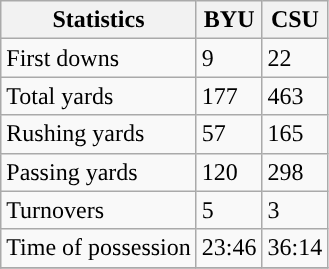<table class="wikitable">
<tr>
<th>Statistics</th>
<th>BYU</th>
<th>CSU</th>
</tr>
<tr>
<td>First downs</td>
<td>9</td>
<td>22</td>
</tr>
<tr>
<td>Total yards</td>
<td>177</td>
<td>463</td>
</tr>
<tr>
<td>Rushing yards</td>
<td>57</td>
<td>165</td>
</tr>
<tr>
<td>Passing yards</td>
<td>120</td>
<td>298</td>
</tr>
<tr>
<td>Turnovers</td>
<td>5</td>
<td>3</td>
</tr>
<tr>
<td>Time of possession</td>
<td>23:46</td>
<td>36:14</td>
</tr>
<tr>
</tr>
</table>
